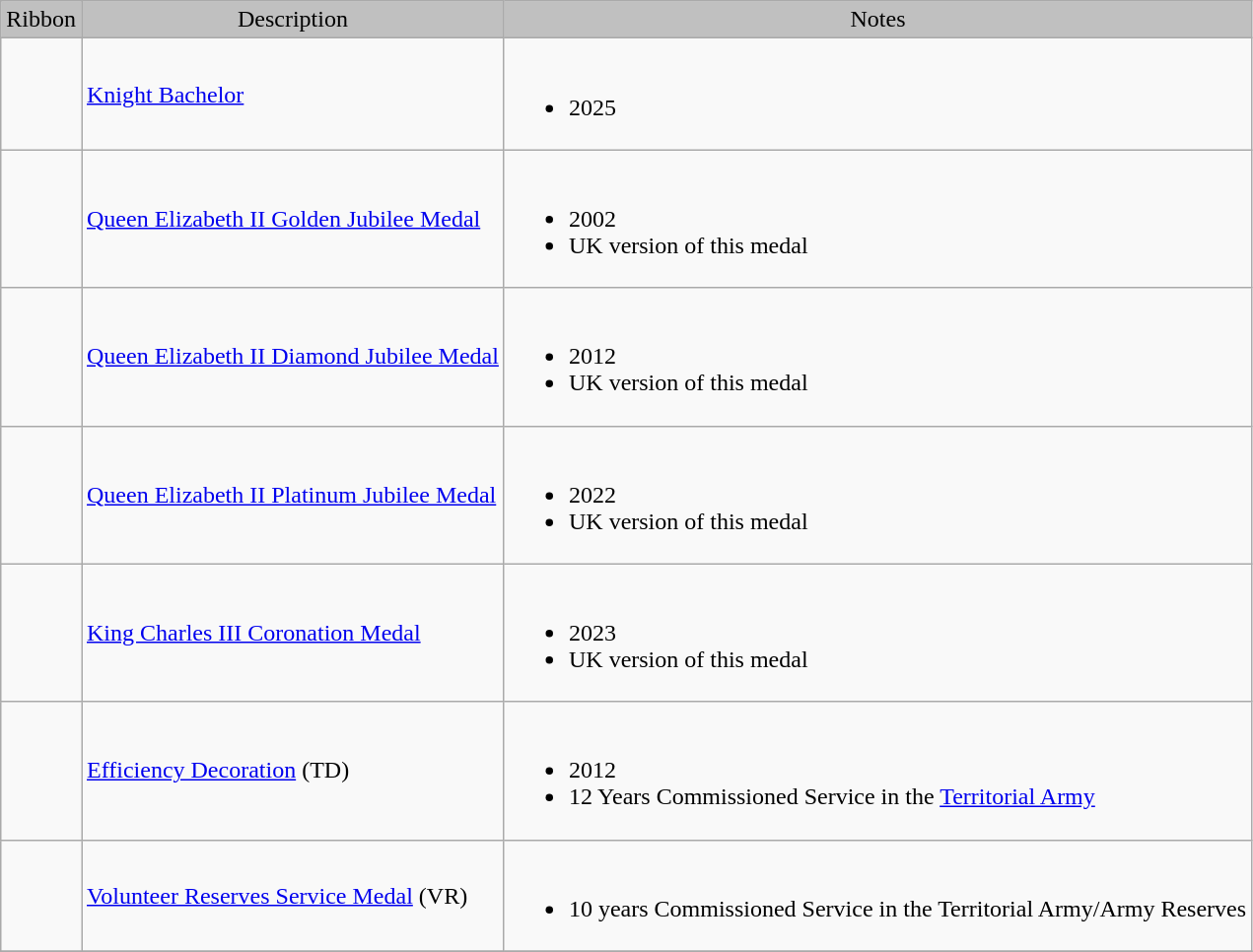<table class="wikitable">
<tr bgcolor="silver" align="center">
<td>Ribbon</td>
<td>Description</td>
<td>Notes</td>
</tr>
<tr>
<td></td>
<td><a href='#'>Knight Bachelor</a></td>
<td><br><ul><li>2025</li></ul></td>
</tr>
<tr>
<td></td>
<td><a href='#'>Queen Elizabeth II Golden Jubilee Medal</a></td>
<td><br><ul><li>2002</li><li>UK version of this medal</li></ul></td>
</tr>
<tr>
<td></td>
<td><a href='#'>Queen Elizabeth II Diamond Jubilee Medal</a></td>
<td><br><ul><li>2012</li><li>UK version of this medal</li></ul></td>
</tr>
<tr>
<td></td>
<td><a href='#'>Queen Elizabeth II Platinum Jubilee Medal</a></td>
<td><br><ul><li>2022</li><li>UK version of this medal</li></ul></td>
</tr>
<tr>
<td></td>
<td><a href='#'>King Charles III Coronation Medal</a></td>
<td><br><ul><li>2023</li><li>UK version of this medal</li></ul></td>
</tr>
<tr>
<td></td>
<td><a href='#'>Efficiency Decoration</a> (TD)</td>
<td><br><ul><li>2012</li><li>12 Years Commissioned Service in the <a href='#'>Territorial Army</a></li></ul></td>
</tr>
<tr>
<td></td>
<td><a href='#'>Volunteer Reserves Service Medal</a> (VR)</td>
<td><br><ul><li>10 years Commissioned Service in the Territorial Army/Army Reserves</li></ul></td>
</tr>
<tr>
</tr>
</table>
